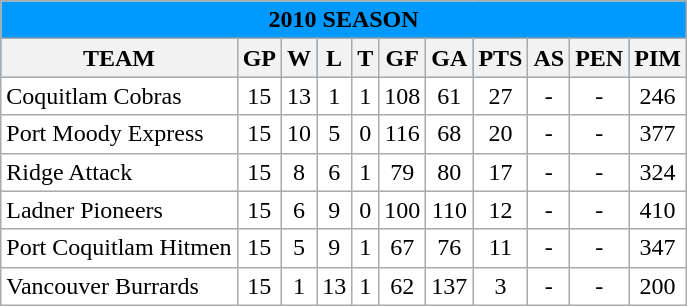<table class="wikitable">
<tr bgcolor="#0099FF">
<td colspan="12" align="center"><strong>2010 SEASON</strong></td>
</tr>
<tr bgcolor="0099FF">
<th>TEAM</th>
<th>GP</th>
<th>W</th>
<th>L</th>
<th>T</th>
<th>GF</th>
<th>GA</th>
<th>PTS</th>
<th>AS</th>
<th>PEN</th>
<th>PIM</th>
</tr>
<tr align="center" bgcolor="#ffffff">
<td align="left">Coquitlam Cobras</td>
<td>15</td>
<td>13</td>
<td>1</td>
<td>1</td>
<td>108</td>
<td>61</td>
<td>27</td>
<td>-</td>
<td>-</td>
<td>246</td>
</tr>
<tr align="center" bgcolor="#ffffff">
<td align="left">Port Moody Express</td>
<td>15</td>
<td>10</td>
<td>5</td>
<td>0</td>
<td>116</td>
<td>68</td>
<td>20</td>
<td>-</td>
<td>-</td>
<td>377</td>
</tr>
<tr align="center" bgcolor="#ffffff">
<td align="left">Ridge Attack</td>
<td>15</td>
<td>8</td>
<td>6</td>
<td>1</td>
<td>79</td>
<td>80</td>
<td>17</td>
<td>-</td>
<td>-</td>
<td>324</td>
</tr>
<tr align="center" bgcolor="#ffffff">
<td align="left">Ladner Pioneers</td>
<td>15</td>
<td>6</td>
<td>9</td>
<td>0</td>
<td>100</td>
<td>110</td>
<td>12</td>
<td>-</td>
<td>-</td>
<td>410</td>
</tr>
<tr align="center" bgcolor="#ffffff">
<td align="left">Port Coquitlam Hitmen</td>
<td>15</td>
<td>5</td>
<td>9</td>
<td>1</td>
<td>67</td>
<td>76</td>
<td>11</td>
<td>-</td>
<td>-</td>
<td>347</td>
</tr>
<tr align="center" bgcolor="#ffffff">
<td align="left">Vancouver Burrards</td>
<td>15</td>
<td>1</td>
<td>13</td>
<td>1</td>
<td>62</td>
<td>137</td>
<td>3</td>
<td>-</td>
<td>-</td>
<td>200</td>
</tr>
</table>
